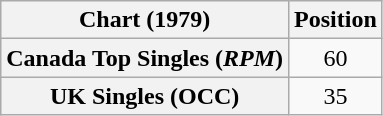<table class="wikitable sortable plainrowheaders" style="text-align:center">
<tr>
<th scope="col">Chart (1979)</th>
<th scope="col">Position</th>
</tr>
<tr>
<th scope="row">Canada Top Singles (<em>RPM</em>)</th>
<td>60</td>
</tr>
<tr>
<th scope="row">UK Singles (OCC)</th>
<td>35</td>
</tr>
</table>
